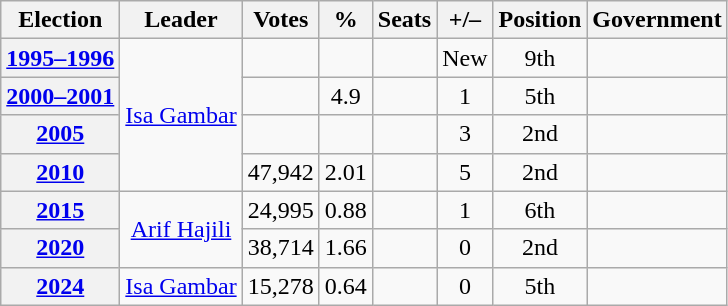<table class=wikitable style=text-align:center>
<tr>
<th>Election</th>
<th>Leader</th>
<th>Votes</th>
<th>%</th>
<th>Seats</th>
<th>+/–</th>
<th>Position</th>
<th>Government</th>
</tr>
<tr>
<th><a href='#'>1995–1996</a></th>
<td rowspan=4><a href='#'>Isa Gambar</a></td>
<td></td>
<td></td>
<td></td>
<td>New</td>
<td> 9th</td>
<td></td>
</tr>
<tr>
<th><a href='#'>2000–2001</a></th>
<td></td>
<td>4.9</td>
<td></td>
<td> 1</td>
<td> 5th</td>
<td></td>
</tr>
<tr>
<th><a href='#'>2005</a></th>
<td></td>
<td></td>
<td></td>
<td> 3</td>
<td> 2nd</td>
<td></td>
</tr>
<tr>
<th><a href='#'>2010</a></th>
<td>47,942</td>
<td>2.01</td>
<td></td>
<td> 5</td>
<td> 2nd</td>
<td></td>
</tr>
<tr>
<th><a href='#'>2015</a></th>
<td rowspan=2><a href='#'>Arif Hajili</a></td>
<td>24,995</td>
<td>0.88</td>
<td></td>
<td> 1</td>
<td> 6th</td>
<td></td>
</tr>
<tr>
<th><a href='#'>2020</a></th>
<td>38,714</td>
<td>1.66</td>
<td></td>
<td> 0</td>
<td> 2nd</td>
<td></td>
</tr>
<tr>
<th><a href='#'>2024</a></th>
<td><a href='#'>Isa Gambar</a></td>
<td>15,278</td>
<td>0.64</td>
<td></td>
<td> 0</td>
<td> 5th</td>
<td></td>
</tr>
</table>
